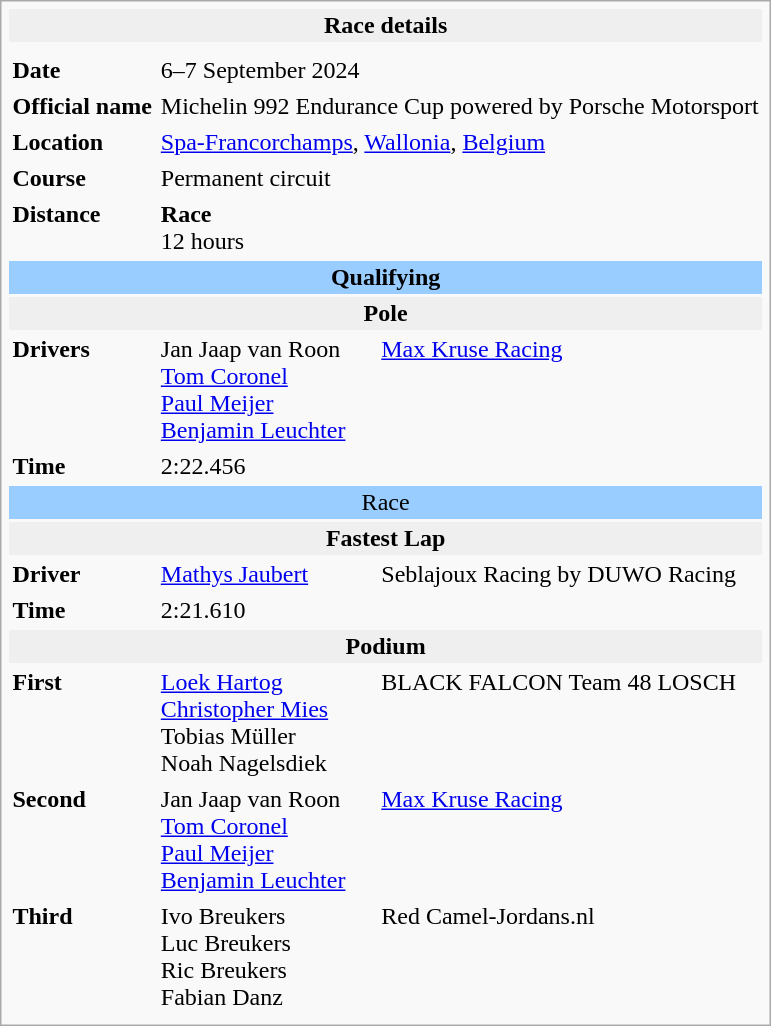<table class="infobox" cellpadding="2" align="right">
<tr>
<th colspan="3" bgcolor="#efefef">Race details</th>
</tr>
<tr>
<td colspan="3" style="text-align:center;"></td>
</tr>
<tr>
<td><strong>Date</strong></td>
<td>6–7 September 2024</td>
</tr>
<tr>
<td><strong>Official name</strong></td>
<td colspan="2">Michelin 992 Endurance Cup powered by Porsche Motorsport</td>
</tr>
<tr>
<td><strong>Location</strong></td>
<td colspan="2"><a href='#'>Spa-Francorchamps</a>, <a href='#'>Wallonia</a>, <a href='#'>Belgium</a></td>
</tr>
<tr>
<td><strong>Course</strong></td>
<td colspan="2">Permanent circuit<br></td>
</tr>
<tr>
<td><strong>Distance</strong></td>
<td colspan="2"><strong>Race</strong><br>12 hours</td>
</tr>
<tr>
<td colspan="3" style="text-align:center; background-color:#99ccff"><strong>Qualifying</strong></td>
</tr>
<tr>
<th colspan="3" bgcolor="#efefef">Pole</th>
</tr>
<tr>
<td><strong>Drivers</strong></td>
<td> Jan Jaap van Roon<br> <a href='#'>Tom Coronel</a><br> <a href='#'>Paul Meijer</a><br> <a href='#'>Benjamin Leuchter</a></td>
<td><a href='#'>Max Kruse Racing</a></td>
</tr>
<tr>
<td><strong>Time</strong></td>
<td colspan="2">2:22.456</td>
</tr>
<tr>
<td colspan="3" style="text-align:center; background-color:#99ccff">Race</td>
</tr>
<tr>
<th colspan="3" bgcolor="#efefef">Fastest Lap</th>
</tr>
<tr>
<td><strong>Driver</strong></td>
<td> <a href='#'>Mathys Jaubert</a></td>
<td>Seblajoux Racing by DUWO Racing</td>
</tr>
<tr>
<td><strong>Time</strong></td>
<td colspan="2">2:21.610</td>
</tr>
<tr>
<th colspan="3" bgcolor="#efefef">Podium</th>
</tr>
<tr>
<td><strong>First</strong></td>
<td> <a href='#'>Loek Hartog</a><br> <a href='#'>Christopher Mies</a><br> Tobias Müller<br> Noah Nagelsdiek</td>
<td>BLACK FALCON Team 48 LOSCH</td>
</tr>
<tr>
<td><strong>Second</strong></td>
<td> Jan Jaap van Roon<br> <a href='#'>Tom Coronel</a><br> <a href='#'>Paul Meijer</a><br> <a href='#'>Benjamin Leuchter</a></td>
<td><a href='#'>Max Kruse Racing</a></td>
</tr>
<tr>
<td><strong>Third</strong></td>
<td> Ivo Breukers<br> Luc Breukers<br> Ric Breukers<br> Fabian Danz</td>
<td>Red Camel-Jordans.nl</td>
</tr>
<tr>
</tr>
</table>
